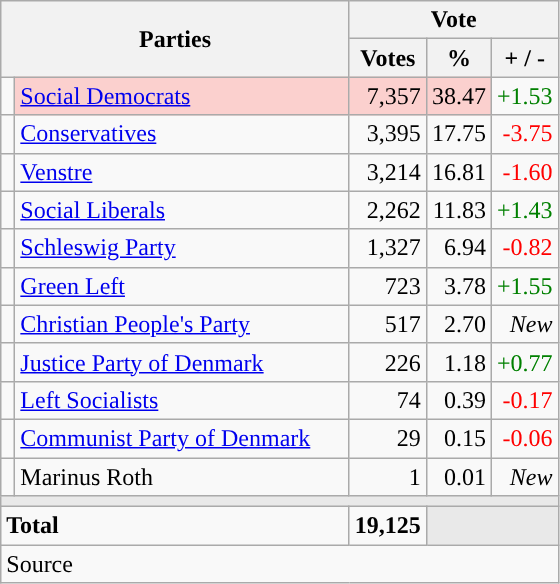<table class="wikitable" style="text-align:right;">
<tr>
<th style="text-align:centre;" rowspan="2" colspan="2" width="225">Parties</th>
<th colspan="3">Vote</th>
</tr>
<tr>
<th width="15">Votes</th>
<th width="15">%</th>
<th width="15">+ / -</th>
</tr>
<tr>
<td width="2" style="color:inherit;background:"></td>
<td bgcolor=#fbd0ce  align="left"><a href='#'>Social Democrats</a></td>
<td bgcolor=#fbd0ce>7,357</td>
<td bgcolor=#fbd0ce>38.47</td>
<td style=color:green;>+1.53</td>
</tr>
<tr>
<td width="2" style="color:inherit;background:"></td>
<td align="left"><a href='#'>Conservatives</a></td>
<td>3,395</td>
<td>17.75</td>
<td style=color:red;>-3.75</td>
</tr>
<tr>
<td width="2" style="color:inherit;background:"></td>
<td align="left"><a href='#'>Venstre</a></td>
<td>3,214</td>
<td>16.81</td>
<td style=color:red;>-1.60</td>
</tr>
<tr>
<td width="2" style="color:inherit;background:"></td>
<td align="left"><a href='#'>Social Liberals</a></td>
<td>2,262</td>
<td>11.83</td>
<td style=color:green;>+1.43</td>
</tr>
<tr>
<td width="2" style="color:inherit;background:"></td>
<td align="left"><a href='#'>Schleswig Party</a></td>
<td>1,327</td>
<td>6.94</td>
<td style=color:red;>-0.82</td>
</tr>
<tr>
<td width="2" style="color:inherit;background:"></td>
<td align="left"><a href='#'>Green Left</a></td>
<td>723</td>
<td>3.78</td>
<td style=color:green;>+1.55</td>
</tr>
<tr>
<td width="2" style="color:inherit;background:"></td>
<td align="left"><a href='#'>Christian People's Party</a></td>
<td>517</td>
<td>2.70</td>
<td><em>New</em></td>
</tr>
<tr>
<td width="2" style="color:inherit;background:"></td>
<td align="left"><a href='#'>Justice Party of Denmark</a></td>
<td>226</td>
<td>1.18</td>
<td style=color:green;>+0.77</td>
</tr>
<tr>
<td width="2" style="color:inherit;background:"></td>
<td align="left"><a href='#'>Left Socialists</a></td>
<td>74</td>
<td>0.39</td>
<td style=color:red;>-0.17</td>
</tr>
<tr>
<td width="2" style="color:inherit;background:"></td>
<td align="left"><a href='#'>Communist Party of Denmark</a></td>
<td>29</td>
<td>0.15</td>
<td style=color:red;>-0.06</td>
</tr>
<tr>
<td width="2" style="color:inherit;background:"></td>
<td align="left">Marinus Roth</td>
<td>1</td>
<td>0.01</td>
<td><em>New</em></td>
</tr>
<tr>
<td colspan="7" bgcolor="#E9E9E9"></td>
</tr>
<tr>
<td align="left" colspan="2"><strong>Total</strong></td>
<td><strong>19,125</strong></td>
<td bgcolor="#E9E9E9" colspan="2"></td>
</tr>
<tr>
<td align="left" colspan="6">Source</td>
</tr>
</table>
